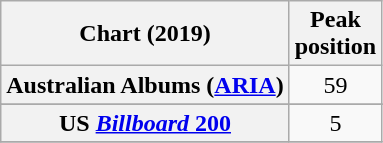<table class="wikitable sortable plainrowheaders" style="text-align:center">
<tr>
<th scope="col">Chart (2019)</th>
<th scope="col">Peak<br>position</th>
</tr>
<tr>
<th scope="row">Australian Albums (<a href='#'>ARIA</a>)</th>
<td>59</td>
</tr>
<tr>
</tr>
<tr>
</tr>
<tr>
</tr>
<tr>
</tr>
<tr>
</tr>
<tr>
<th scope="row">US <a href='#'><em>Billboard</em> 200</a></th>
<td>5</td>
</tr>
<tr>
</tr>
</table>
